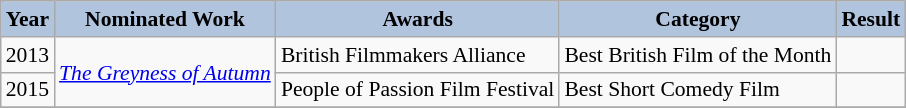<table class="wikitable" style="font-size:90%">
<tr style="text-align:center;">
<th style="background:#B0C4DE;">Year</th>
<th style="background:#B0C4DE;">Nominated Work</th>
<th style="background:#B0C4DE;">Awards</th>
<th style="background:#B0C4DE;">Category</th>
<th style="background:#B0C4DE;">Result</th>
</tr>
<tr>
<td>2013</td>
<td rowspan=2><em><a href='#'>The Greyness of Autumn</a></em></td>
<td>British Filmmakers Alliance</td>
<td>Best British Film of the Month</td>
<td></td>
</tr>
<tr>
<td>2015</td>
<td>People of Passion Film Festival</td>
<td>Best Short Comedy Film</td>
<td></td>
</tr>
<tr>
</tr>
</table>
